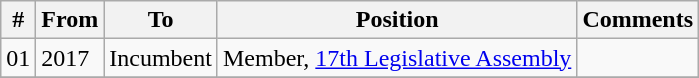<table class="wikitable sortable">
<tr>
<th>#</th>
<th>From</th>
<th>To</th>
<th>Position</th>
<th>Comments</th>
</tr>
<tr>
<td>01</td>
<td>2017</td>
<td>Incumbent</td>
<td>Member, <a href='#'>17th Legislative Assembly</a></td>
<td></td>
</tr>
<tr>
</tr>
</table>
